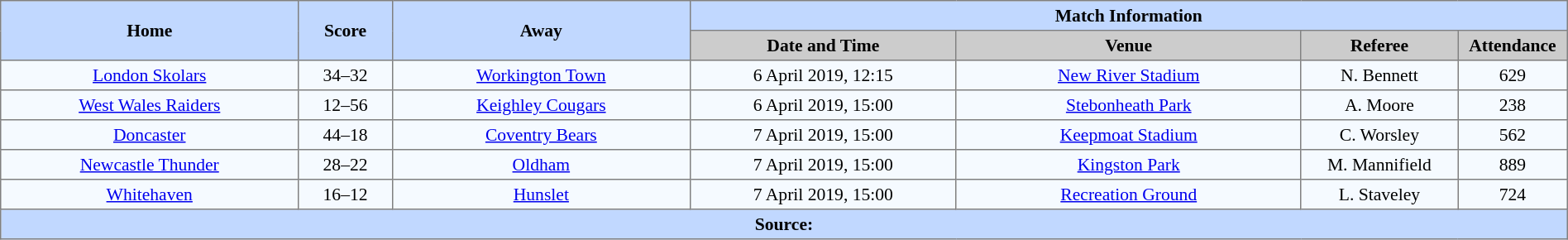<table border=1 style="border-collapse:collapse; font-size:90%; text-align:center;" cellpadding=3 cellspacing=0 width=100%>
<tr bgcolor=#C1D8FF>
<th rowspan=2 width=19%>Home</th>
<th rowspan=2 width=6%>Score</th>
<th rowspan=2 width=19%>Away</th>
<th colspan=4>Match Information</th>
</tr>
<tr bgcolor=#CCCCCC>
<th width=17%>Date and Time</th>
<th width=22%>Venue</th>
<th width=10%>Referee</th>
<th width=7%>Attendance</th>
</tr>
<tr bgcolor=#F5FAFF>
<td> <a href='#'>London Skolars</a></td>
<td>34–32</td>
<td> <a href='#'>Workington Town</a></td>
<td>6 April 2019, 12:15</td>
<td><a href='#'>New River Stadium</a></td>
<td>N. Bennett</td>
<td>629</td>
</tr>
<tr bgcolor=#F5FAFF>
<td> <a href='#'>West Wales Raiders</a></td>
<td>12–56</td>
<td> <a href='#'>Keighley Cougars</a></td>
<td>6 April 2019, 15:00</td>
<td><a href='#'>Stebonheath Park</a></td>
<td>A. Moore</td>
<td>238</td>
</tr>
<tr bgcolor=#F5FAFF>
<td> <a href='#'>Doncaster</a></td>
<td>44–18</td>
<td> <a href='#'>Coventry Bears</a></td>
<td>7 April 2019, 15:00</td>
<td><a href='#'>Keepmoat Stadium</a></td>
<td>C. Worsley</td>
<td>562</td>
</tr>
<tr bgcolor=#F5FAFF>
<td> <a href='#'>Newcastle Thunder</a></td>
<td>28–22</td>
<td> <a href='#'>Oldham</a></td>
<td>7 April 2019, 15:00</td>
<td><a href='#'>Kingston Park</a></td>
<td>M. Mannifield</td>
<td>889</td>
</tr>
<tr bgcolor=#F5FAFF>
<td> <a href='#'>Whitehaven</a></td>
<td>16–12</td>
<td> <a href='#'>Hunslet</a></td>
<td>7 April 2019, 15:00</td>
<td><a href='#'>Recreation Ground</a></td>
<td>L. Staveley</td>
<td>724</td>
</tr>
<tr style="background:#c1d8ff;">
<th colspan=7>Source:</th>
</tr>
</table>
